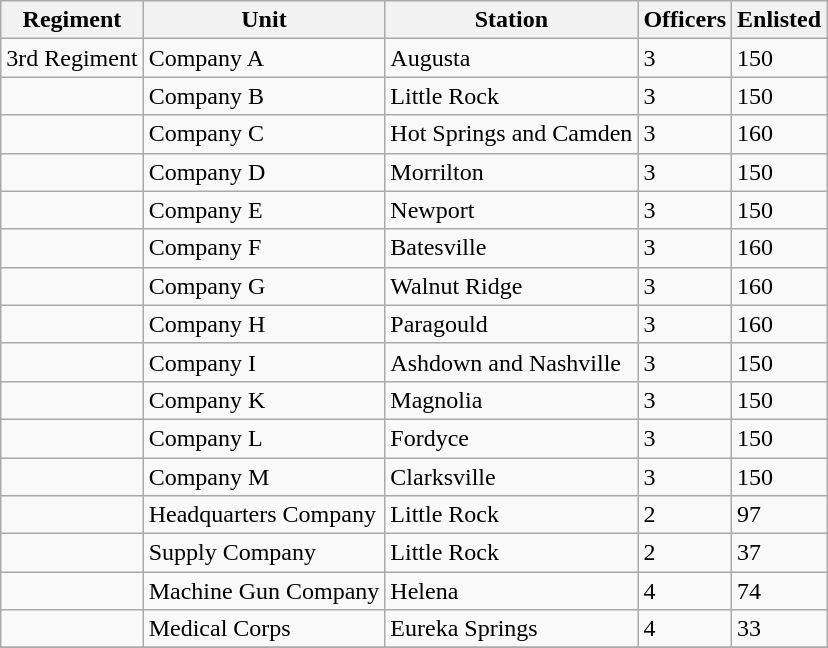<table class="wikitable">
<tr>
<th>Regiment</th>
<th>Unit</th>
<th>Station</th>
<th>Officers</th>
<th>Enlisted</th>
</tr>
<tr>
<td>3rd Regiment</td>
<td>Company A</td>
<td>Augusta</td>
<td>3</td>
<td>150</td>
</tr>
<tr>
<td></td>
<td>Company B</td>
<td>Little Rock</td>
<td>3</td>
<td>150</td>
</tr>
<tr>
<td></td>
<td>Company C</td>
<td>Hot Springs and Camden</td>
<td>3</td>
<td>160</td>
</tr>
<tr>
<td></td>
<td>Company D</td>
<td>Morrilton</td>
<td>3</td>
<td>150</td>
</tr>
<tr>
<td></td>
<td>Company E</td>
<td>Newport</td>
<td>3</td>
<td>150</td>
</tr>
<tr>
<td></td>
<td>Company F</td>
<td>Batesville</td>
<td>3</td>
<td>160</td>
</tr>
<tr>
<td></td>
<td>Company G</td>
<td>Walnut Ridge</td>
<td>3</td>
<td>160</td>
</tr>
<tr>
<td></td>
<td>Company H</td>
<td>Paragould</td>
<td>3</td>
<td>160</td>
</tr>
<tr>
<td></td>
<td>Company I</td>
<td>Ashdown and Nashville</td>
<td>3</td>
<td>150</td>
</tr>
<tr>
<td></td>
<td>Company K</td>
<td>Magnolia</td>
<td>3</td>
<td>150</td>
</tr>
<tr>
<td></td>
<td>Company L</td>
<td>Fordyce</td>
<td>3</td>
<td>150</td>
</tr>
<tr>
<td></td>
<td>Company M</td>
<td>Clarksville</td>
<td>3</td>
<td>150</td>
</tr>
<tr>
<td></td>
<td>Headquarters Company</td>
<td>Little Rock</td>
<td>2</td>
<td>97</td>
</tr>
<tr>
<td></td>
<td>Supply Company</td>
<td>Little Rock</td>
<td>2</td>
<td>37</td>
</tr>
<tr>
<td></td>
<td>Machine Gun Company</td>
<td>Helena</td>
<td>4</td>
<td>74</td>
</tr>
<tr>
<td></td>
<td>Medical Corps</td>
<td>Eureka Springs</td>
<td>4</td>
<td>33</td>
</tr>
<tr>
</tr>
</table>
